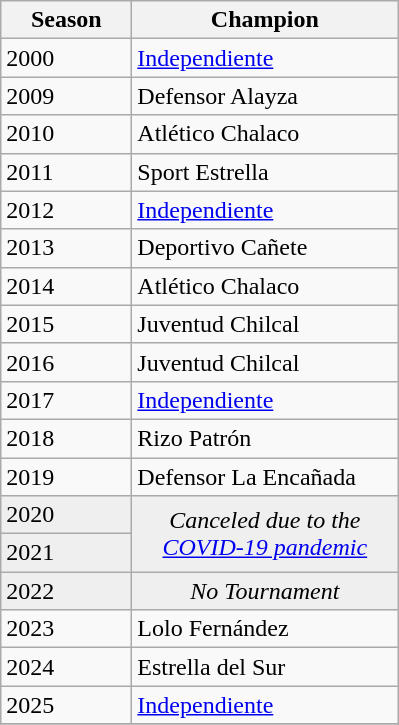<table class="wikitable sortable">
<tr>
<th width=80px>Season</th>
<th width=170px>Champion</th>
</tr>
<tr>
<td>2000</td>
<td><a href='#'>Independiente</a></td>
</tr>
<tr>
<td>2009</td>
<td>Defensor Alayza</td>
</tr>
<tr>
<td>2010</td>
<td>Atlético Chalaco</td>
</tr>
<tr>
<td>2011</td>
<td>Sport Estrella</td>
</tr>
<tr>
<td>2012</td>
<td><a href='#'>Independiente</a></td>
</tr>
<tr>
<td>2013</td>
<td>Deportivo Cañete</td>
</tr>
<tr>
<td>2014</td>
<td>Atlético Chalaco</td>
</tr>
<tr>
<td>2015</td>
<td>Juventud Chilcal</td>
</tr>
<tr>
<td>2016</td>
<td>Juventud Chilcal</td>
</tr>
<tr>
<td>2017</td>
<td><a href='#'>Independiente</a></td>
</tr>
<tr>
<td>2018</td>
<td>Rizo Patrón</td>
</tr>
<tr>
<td>2019</td>
<td>Defensor La Encañada</td>
</tr>
<tr bgcolor=#efefef>
<td>2020</td>
<td rowspan=2 colspan="1" align=center><em>Canceled due to the <a href='#'>COVID-19 pandemic</a></em></td>
</tr>
<tr bgcolor=#efefef>
<td>2021</td>
</tr>
<tr bgcolor=#efefef>
<td>2022</td>
<td colspan="1" align=center><em>No Tournament</em></td>
</tr>
<tr>
<td>2023</td>
<td>Lolo Fernández</td>
</tr>
<tr>
<td>2024</td>
<td>Estrella del Sur</td>
</tr>
<tr>
<td>2025</td>
<td><a href='#'>Independiente</a></td>
</tr>
<tr>
</tr>
</table>
